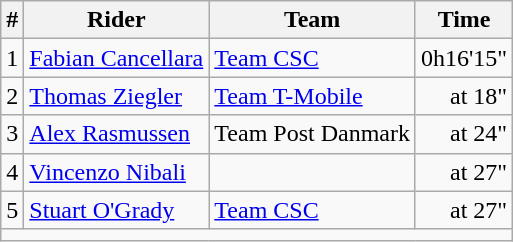<table class="wikitable">
<tr>
<th>#</th>
<th>Rider</th>
<th>Team</th>
<th>Time</th>
</tr>
<tr>
<td align=right>1</td>
<td> <a href='#'>Fabian Cancellara</a></td>
<td><a href='#'>Team CSC</a></td>
<td align=right>0h16'15"</td>
</tr>
<tr>
<td align=right>2</td>
<td> <a href='#'>Thomas Ziegler</a></td>
<td><a href='#'>Team T-Mobile</a></td>
<td align=right>at 18"</td>
</tr>
<tr>
<td align=right>3</td>
<td> <a href='#'>Alex Rasmussen</a></td>
<td>Team Post Danmark</td>
<td align=right>at 24"</td>
</tr>
<tr>
<td align=right>4</td>
<td> <a href='#'>Vincenzo Nibali</a></td>
<td></td>
<td align=right>at 27"</td>
</tr>
<tr>
<td align=right>5</td>
<td> <a href='#'>Stuart O'Grady</a></td>
<td><a href='#'>Team CSC</a></td>
<td align=right>at 27"</td>
</tr>
<tr>
<td align=right colspan=5></td>
</tr>
</table>
